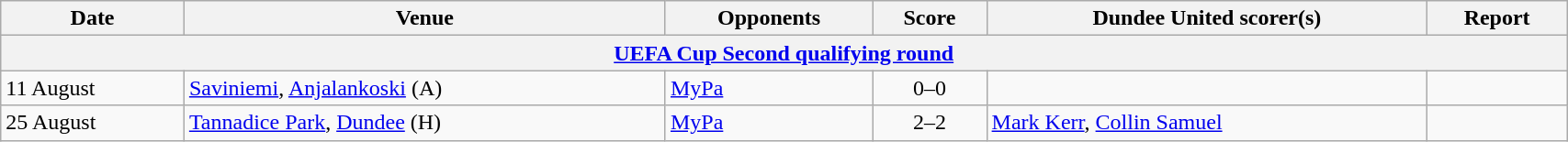<table class="wikitable" width=90%>
<tr>
<th>Date</th>
<th>Venue</th>
<th>Opponents</th>
<th>Score</th>
<th>Dundee United scorer(s)</th>
<th>Report</th>
</tr>
<tr>
<th colspan=7><a href='#'>UEFA Cup Second qualifying round</a></th>
</tr>
<tr>
<td>11 August</td>
<td><a href='#'>Saviniemi</a>, <a href='#'>Anjalankoski</a> (A)</td>
<td> <a href='#'>MyPa</a></td>
<td align=center>0–0</td>
<td></td>
<td></td>
</tr>
<tr>
<td>25 August</td>
<td><a href='#'>Tannadice Park</a>, <a href='#'>Dundee</a> (H)</td>
<td> <a href='#'>MyPa</a></td>
<td align=center>2–2</td>
<td><a href='#'>Mark Kerr</a>, <a href='#'>Collin Samuel</a></td>
<td></td>
</tr>
</table>
